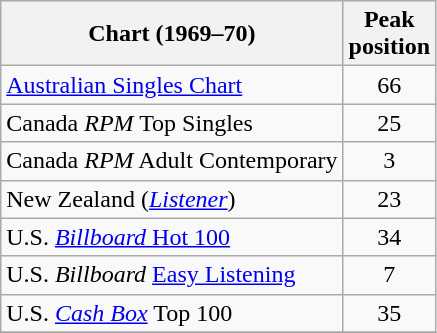<table class="wikitable sortable">
<tr>
<th>Chart (1969–70)</th>
<th>Peak<br>position</th>
</tr>
<tr>
<td><a href='#'>Australian Singles Chart</a></td>
<td style="text-align:center;">66</td>
</tr>
<tr>
<td>Canada <em>RPM</em> Top Singles</td>
<td style="text-align:center;">25</td>
</tr>
<tr>
<td>Canada <em>RPM</em> Adult Contemporary</td>
<td style="text-align:center;">3</td>
</tr>
<tr>
<td>New Zealand (<em><a href='#'>Listener</a></em>)</td>
<td style="text-align:center;">23</td>
</tr>
<tr>
<td>U.S. <a href='#'><em>Billboard</em> Hot 100</a></td>
<td style="text-align:center;">34</td>
</tr>
<tr>
<td>U.S. <em>Billboard</em> <a href='#'>Easy Listening</a></td>
<td align="center">7</td>
</tr>
<tr>
<td>U.S. <em><a href='#'>Cash Box</a></em> Top 100</td>
<td style="text-align:center;">35</td>
</tr>
<tr>
</tr>
</table>
